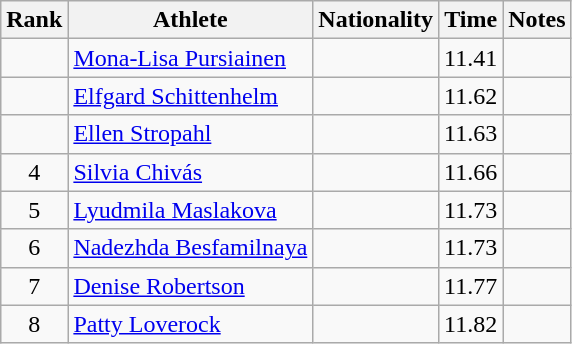<table class="wikitable sortable" style="text-align:center">
<tr>
<th>Rank</th>
<th>Athlete</th>
<th>Nationality</th>
<th>Time</th>
<th>Notes</th>
</tr>
<tr>
<td></td>
<td align=left><a href='#'>Mona-Lisa Pursiainen</a></td>
<td align=left></td>
<td>11.41</td>
<td></td>
</tr>
<tr>
<td></td>
<td align=left><a href='#'>Elfgard Schittenhelm</a></td>
<td align=left></td>
<td>11.62</td>
<td></td>
</tr>
<tr>
<td></td>
<td align=left><a href='#'>Ellen Stropahl</a></td>
<td align=left></td>
<td>11.63</td>
<td></td>
</tr>
<tr>
<td>4</td>
<td align=left><a href='#'>Silvia Chivás</a></td>
<td align=left></td>
<td>11.66</td>
<td></td>
</tr>
<tr>
<td>5</td>
<td align=left><a href='#'>Lyudmila Maslakova</a></td>
<td align=left></td>
<td>11.73</td>
<td></td>
</tr>
<tr>
<td>6</td>
<td align=left><a href='#'>Nadezhda Besfamilnaya</a></td>
<td align=left></td>
<td>11.73</td>
<td></td>
</tr>
<tr>
<td>7</td>
<td align=left><a href='#'>Denise Robertson</a></td>
<td align=left></td>
<td>11.77</td>
<td></td>
</tr>
<tr>
<td>8</td>
<td align=left><a href='#'>Patty Loverock</a></td>
<td align=left></td>
<td>11.82</td>
<td></td>
</tr>
</table>
